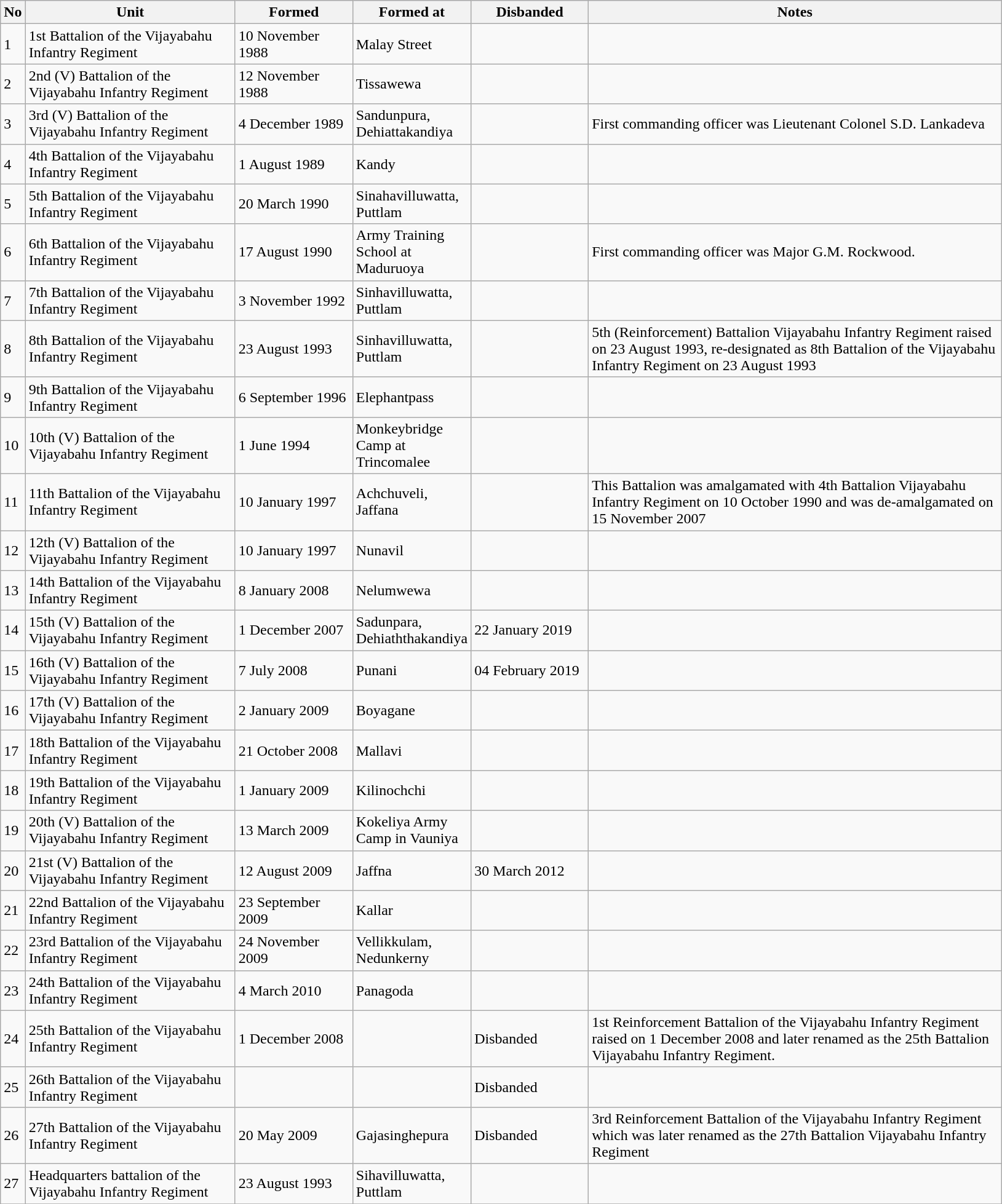<table class="wikitable " border="1" style="border-collapse: collapse;">
<tr bgcolor=lavender>
<th>No</th>
<th width=220px>Unit</th>
<th width=120px>Formed</th>
<th width=120px>Formed at</th>
<th width=120px>Disbanded</th>
<th width=440px>Notes</th>
</tr>
<tr>
<td>1</td>
<td>1st Battalion of the Vijayabahu Infantry Regiment</td>
<td>10 November 1988</td>
<td>Malay Street</td>
<td></td>
<td></td>
</tr>
<tr>
<td>2</td>
<td>2nd (V) Battalion of the Vijayabahu Infantry Regiment</td>
<td>12 November 1988</td>
<td>Tissawewa</td>
<td></td>
<td></td>
</tr>
<tr>
<td>3</td>
<td>3rd (V) Battalion of the Vijayabahu Infantry Regiment</td>
<td>4 December 1989</td>
<td>Sandunpura, Dehiattakandiya</td>
<td></td>
<td>First commanding officer was Lieutenant Colonel S.D. Lankadeva</td>
</tr>
<tr>
<td>4</td>
<td>4th Battalion of the Vijayabahu Infantry Regiment</td>
<td>1 August 1989</td>
<td>Kandy</td>
<td></td>
<td></td>
</tr>
<tr>
<td>5</td>
<td>5th Battalion of the Vijayabahu Infantry Regiment</td>
<td>20 March 1990</td>
<td>Sinahavilluwatta, Puttlam</td>
<td></td>
<td></td>
</tr>
<tr>
<td>6</td>
<td>6th Battalion of the Vijayabahu Infantry Regiment</td>
<td>17 August 1990</td>
<td>Army Training School at Maduruoya</td>
<td></td>
<td>First commanding officer was Major G.M. Rockwood.</td>
</tr>
<tr>
<td>7</td>
<td>7th Battalion of the Vijayabahu Infantry Regiment</td>
<td>3 November 1992</td>
<td>Sinhavilluwatta, Puttlam</td>
<td></td>
<td></td>
</tr>
<tr>
<td>8</td>
<td>8th Battalion of the Vijayabahu Infantry Regiment</td>
<td>23 August 1993</td>
<td>Sinhavilluwatta, Puttlam</td>
<td></td>
<td>5th (Reinforcement) Battalion Vijayabahu Infantry Regiment raised on 23 August 1993, re-designated as 8th Battalion of the Vijayabahu Infantry Regiment on 23 August 1993</td>
</tr>
<tr>
<td>9</td>
<td>9th Battalion of the Vijayabahu Infantry Regiment</td>
<td>6 September 1996</td>
<td>Elephantpass</td>
<td></td>
<td></td>
</tr>
<tr>
<td>10</td>
<td>10th (V) Battalion of the Vijayabahu Infantry Regiment</td>
<td>1 June 1994</td>
<td>Monkeybridge Camp at Trincomalee</td>
<td></td>
<td></td>
</tr>
<tr>
<td>11</td>
<td>11th Battalion of the Vijayabahu Infantry Regiment</td>
<td>10 January 1997</td>
<td>Achchuveli, Jaffana</td>
<td></td>
<td>This Battalion was amalgamated with 4th Battalion Vijayabahu Infantry Regiment on 10 October 1990 and was de-amalgamated on 15 November 2007</td>
</tr>
<tr>
<td>12</td>
<td>12th (V) Battalion of the Vijayabahu Infantry Regiment</td>
<td>10 January 1997</td>
<td>Nunavil</td>
<td></td>
<td></td>
</tr>
<tr>
<td>13</td>
<td>14th Battalion of the Vijayabahu Infantry Regiment</td>
<td>8 January 2008</td>
<td>Nelumwewa</td>
<td></td>
<td></td>
</tr>
<tr>
<td>14</td>
<td>15th (V) Battalion of the Vijayabahu Infantry Regiment</td>
<td>1 December 2007</td>
<td>Sadunpara, Dehiaththakandiya</td>
<td>22 January 2019</td>
<td></td>
</tr>
<tr>
<td>15</td>
<td>16th (V) Battalion of the Vijayabahu Infantry Regiment</td>
<td>7 July 2008</td>
<td>Punani</td>
<td>04 February 2019</td>
<td></td>
</tr>
<tr>
<td>16</td>
<td>17th (V) Battalion of the Vijayabahu Infantry Regiment</td>
<td>2 January 2009</td>
<td>Boyagane</td>
<td></td>
<td></td>
</tr>
<tr>
<td>17</td>
<td>18th Battalion of the Vijayabahu Infantry Regiment</td>
<td>21 October 2008</td>
<td>Mallavi</td>
<td></td>
<td></td>
</tr>
<tr>
<td>18</td>
<td>19th Battalion of the Vijayabahu Infantry Regiment</td>
<td>1 January 2009</td>
<td>Kilinochchi</td>
<td></td>
<td></td>
</tr>
<tr>
<td>19</td>
<td>20th (V) Battalion of the Vijayabahu Infantry Regiment</td>
<td>13 March 2009</td>
<td>Kokeliya Army Camp in Vauniya</td>
<td></td>
<td></td>
</tr>
<tr>
<td>20</td>
<td>21st (V) Battalion of the Vijayabahu Infantry Regiment</td>
<td>12 August 2009</td>
<td>Jaffna</td>
<td>30 March 2012</td>
<td></td>
</tr>
<tr>
<td>21</td>
<td>22nd Battalion of the Vijayabahu Infantry Regiment</td>
<td>23 September 2009</td>
<td>Kallar</td>
<td></td>
<td></td>
</tr>
<tr>
<td>22</td>
<td>23rd Battalion of the Vijayabahu Infantry Regiment</td>
<td>24 November 2009</td>
<td>Vellikkulam, Nedunkerny</td>
<td></td>
<td></td>
</tr>
<tr>
<td>23</td>
<td>24th Battalion of the Vijayabahu Infantry Regiment</td>
<td>4 March 2010</td>
<td>Panagoda</td>
<td></td>
<td></td>
</tr>
<tr>
<td>24</td>
<td>25th Battalion of the Vijayabahu Infantry Regiment</td>
<td>1 December 2008</td>
<td></td>
<td>Disbanded</td>
<td>1st Reinforcement Battalion of the Vijayabahu Infantry Regiment raised on 1 December 2008 and later renamed as the 25th Battalion Vijayabahu Infantry Regiment.</td>
</tr>
<tr>
<td>25</td>
<td>26th Battalion of the Vijayabahu Infantry Regiment</td>
<td></td>
<td></td>
<td>Disbanded</td>
<td></td>
</tr>
<tr>
<td>26</td>
<td>27th Battalion of the Vijayabahu Infantry Regiment</td>
<td>20 May 2009</td>
<td>Gajasinghepura</td>
<td>Disbanded</td>
<td>3rd Reinforcement Battalion of the Vijayabahu Infantry Regiment which was later renamed as the 27th Battalion Vijayabahu Infantry Regiment</td>
</tr>
<tr>
<td>27</td>
<td>Headquarters battalion of the Vijayabahu Infantry Regiment</td>
<td>23 August 1993</td>
<td>Sihavilluwatta, Puttlam</td>
<td></td>
<td></td>
</tr>
<tr>
</tr>
</table>
